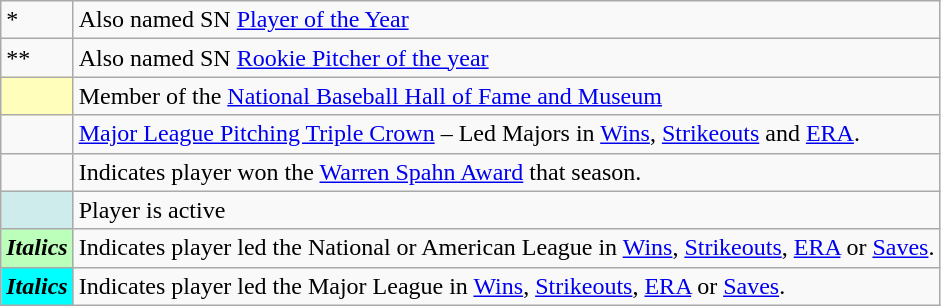<table class="wikitable">
<tr>
<td>*</td>
<td>Also named SN <a href='#'>Player of the Year</a></td>
</tr>
<tr>
<td>**</td>
<td>Also named SN <a href='#'>Rookie Pitcher of the year</a></td>
</tr>
<tr>
<td scope="row" style="background:#ffb;"><sup></sup></td>
<td>Member of the <a href='#'>National Baseball Hall of Fame and Museum</a></td>
</tr>
<tr>
<td></td>
<td><a href='#'>Major League Pitching Triple Crown</a> – Led Majors in <a href='#'>Wins</a>, <a href='#'>Strikeouts</a> and <a href='#'>ERA</a>.</td>
</tr>
<tr>
<td></td>
<td>Indicates player won the <a href='#'>Warren Spahn Award</a> that season.</td>
</tr>
<tr>
<th scope="row" style="background:#cfecec;"></th>
<td>Player is active</td>
</tr>
<tr>
<th scope="row" style="background:#bfb; text-align:center"><em>Italics</em></th>
<td>Indicates player led the National or American League in <a href='#'>Wins</a>, <a href='#'>Strikeouts</a>, <a href='#'>ERA</a> or <a href='#'>Saves</a>.</td>
</tr>
<tr>
<th scope="row" style="background:#00ffff; text-align:center"><em>Italics</em></th>
<td>Indicates player led the Major League in <a href='#'>Wins</a>, <a href='#'>Strikeouts</a>, <a href='#'>ERA</a> or <a href='#'>Saves</a>.</td>
</tr>
</table>
